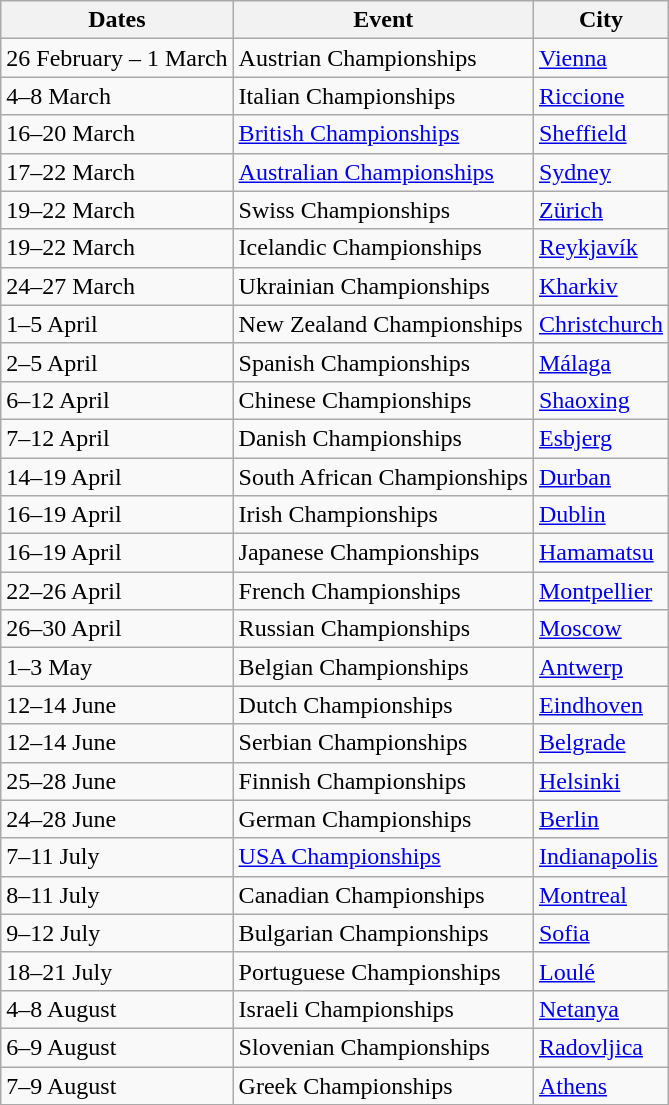<table class="wikitable">
<tr>
<th>Dates</th>
<th>Event</th>
<th>City</th>
</tr>
<tr>
<td>26 February – 1 March</td>
<td> Austrian Championships</td>
<td><a href='#'>Vienna</a></td>
</tr>
<tr>
<td>4–8 March</td>
<td> Italian Championships</td>
<td><a href='#'>Riccione</a></td>
</tr>
<tr>
<td>16–20 March</td>
<td> <a href='#'>British Championships</a></td>
<td><a href='#'>Sheffield</a></td>
</tr>
<tr>
<td>17–22 March</td>
<td> <a href='#'>Australian Championships</a></td>
<td><a href='#'>Sydney</a></td>
</tr>
<tr>
<td>19–22 March</td>
<td> Swiss Championships</td>
<td><a href='#'>Zürich</a></td>
</tr>
<tr>
<td>19–22 March</td>
<td> Icelandic Championships</td>
<td><a href='#'>Reykjavík</a></td>
</tr>
<tr>
<td>24–27 March</td>
<td> Ukrainian Championships</td>
<td><a href='#'>Kharkiv</a></td>
</tr>
<tr>
<td>1–5 April</td>
<td> New Zealand Championships</td>
<td><a href='#'>Christchurch</a></td>
</tr>
<tr>
<td>2–5 April</td>
<td> Spanish Championships</td>
<td><a href='#'>Málaga</a></td>
</tr>
<tr>
<td>6–12 April</td>
<td> Chinese Championships</td>
<td><a href='#'>Shaoxing</a></td>
</tr>
<tr>
<td>7–12 April</td>
<td> Danish Championships</td>
<td><a href='#'>Esbjerg</a></td>
</tr>
<tr>
<td>14–19 April</td>
<td> South African Championships</td>
<td><a href='#'>Durban</a></td>
</tr>
<tr>
<td>16–19 April</td>
<td> Irish Championships</td>
<td><a href='#'>Dublin</a></td>
</tr>
<tr>
<td>16–19 April</td>
<td> Japanese Championships</td>
<td><a href='#'>Hamamatsu</a></td>
</tr>
<tr>
<td>22–26 April</td>
<td> French Championships</td>
<td><a href='#'>Montpellier</a></td>
</tr>
<tr>
<td>26–30 April</td>
<td> Russian Championships</td>
<td><a href='#'>Moscow</a></td>
</tr>
<tr>
<td>1–3 May</td>
<td> Belgian Championships</td>
<td><a href='#'>Antwerp</a></td>
</tr>
<tr>
<td>12–14 June</td>
<td> Dutch Championships</td>
<td><a href='#'>Eindhoven</a></td>
</tr>
<tr>
<td>12–14 June</td>
<td> Serbian Championships</td>
<td><a href='#'>Belgrade</a></td>
</tr>
<tr>
<td>25–28 June</td>
<td> Finnish Championships</td>
<td><a href='#'>Helsinki</a></td>
</tr>
<tr>
<td>24–28 June</td>
<td> German Championships</td>
<td><a href='#'>Berlin</a></td>
</tr>
<tr>
<td>7–11 July</td>
<td> <a href='#'>USA Championships</a></td>
<td><a href='#'>Indianapolis</a></td>
</tr>
<tr>
<td>8–11 July</td>
<td> Canadian Championships</td>
<td><a href='#'>Montreal</a></td>
</tr>
<tr>
<td>9–12 July</td>
<td> Bulgarian Championships</td>
<td><a href='#'>Sofia</a></td>
</tr>
<tr>
<td>18–21 July</td>
<td> Portuguese Championships</td>
<td><a href='#'>Loulé</a></td>
</tr>
<tr>
<td>4–8 August</td>
<td> Israeli Championships</td>
<td><a href='#'>Netanya</a></td>
</tr>
<tr>
<td>6–9 August</td>
<td> Slovenian Championships</td>
<td><a href='#'>Radovljica</a></td>
</tr>
<tr>
<td>7–9 August</td>
<td> Greek Championships</td>
<td><a href='#'>Athens</a></td>
</tr>
</table>
